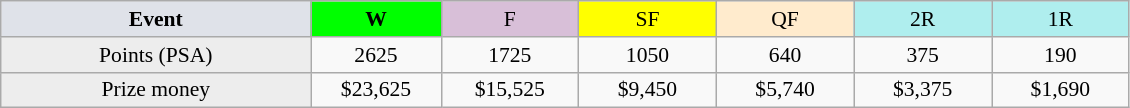<table class=wikitable style=font-size:90%;text-align:center>
<tr>
<td width=200 colspan=1 bgcolor=#dfe2e9><strong>Event</strong></td>
<td width=80 bgcolor=lime><strong>W</strong></td>
<td width=85 bgcolor=#D8BFD8>F</td>
<td width=85 bgcolor=#FFFF00>SF</td>
<td width=85 bgcolor=#ffebcd>QF</td>
<td width=85 bgcolor=#afeeee>2R</td>
<td width=85 bgcolor=#afeeee>1R</td>
</tr>
<tr>
<td bgcolor=#EDEDED>Points (PSA)</td>
<td>2625</td>
<td>1725</td>
<td>1050</td>
<td>640</td>
<td>375</td>
<td>190</td>
</tr>
<tr>
<td bgcolor=#EDEDED>Prize money</td>
<td>$23,625</td>
<td>$15,525</td>
<td>$9,450</td>
<td>$5,740</td>
<td>$3,375</td>
<td>$1,690</td>
</tr>
</table>
